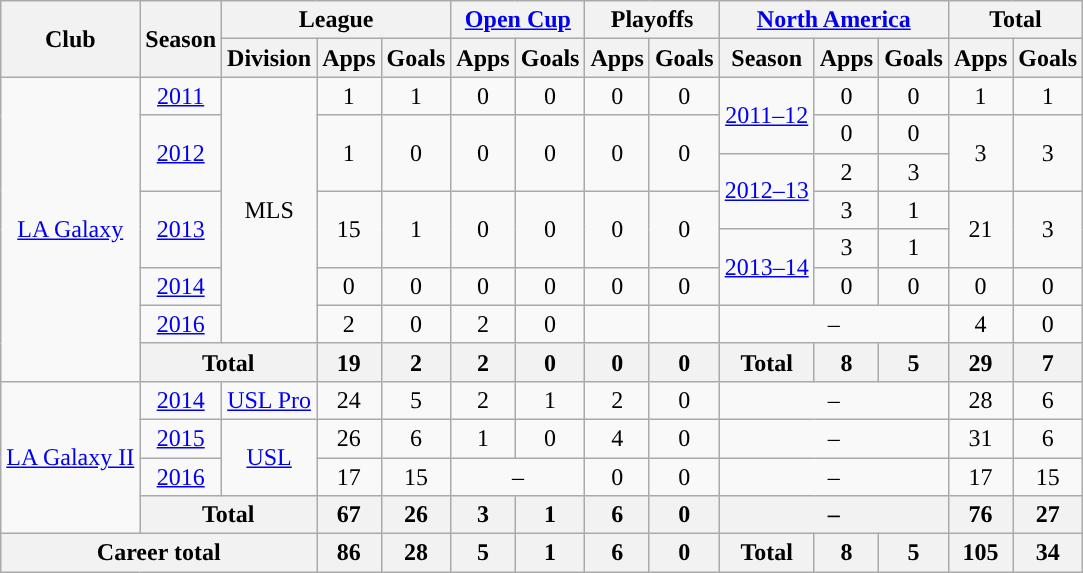<table class="wikitable" style="text-align:center">
<tr>
<th rowspan="2">Club</th>
<th rowspan="2">Season</th>
<th colspan="3">League</th>
<th colspan="2"><a href='#'>Open Cup</a></th>
<th colspan="2">Playoffs</th>
<th colspan="3"><a href='#'>North America</a></th>
<th colspan="2">Total</th>
</tr>
<tr>
<th>Division</th>
<th>Apps</th>
<th>Goals</th>
<th>Apps</th>
<th>Goals</th>
<th>Apps</th>
<th>Goals</th>
<th>Season</th>
<th>Apps</th>
<th>Goals</th>
<th>Apps</th>
<th>Goals</th>
</tr>
<tr>
<td rowspan="8"><a href='#'>LA Galaxy</a></td>
<td><a href='#'>2011</a></td>
<td rowspan="7">MLS</td>
<td>1</td>
<td>1</td>
<td>0</td>
<td>0</td>
<td>0</td>
<td>0</td>
<td rowspan="2"><a href='#'>2011–12</a></td>
<td>0</td>
<td>0</td>
<td>1</td>
<td>1</td>
</tr>
<tr>
<td rowspan="2"><a href='#'>2012</a></td>
<td rowspan="2">1</td>
<td rowspan="2">0</td>
<td rowspan="2">0</td>
<td rowspan="2">0</td>
<td rowspan="2">0</td>
<td rowspan="2">0</td>
<td>0</td>
<td>0</td>
<td rowspan="2">3</td>
<td rowspan="2">3</td>
</tr>
<tr>
<td rowspan="2"><a href='#'>2012–13</a></td>
<td>2</td>
<td>3</td>
</tr>
<tr>
<td rowspan="2"><a href='#'>2013</a></td>
<td rowspan="2">15</td>
<td rowspan="2">1</td>
<td rowspan="2">0</td>
<td rowspan="2">0</td>
<td rowspan="2">0</td>
<td rowspan="2">0</td>
<td>3</td>
<td>1</td>
<td rowspan="2">21</td>
<td rowspan="2">3</td>
</tr>
<tr>
<td rowspan="2"><a href='#'>2013–14</a></td>
<td>3</td>
<td>1</td>
</tr>
<tr>
<td><a href='#'>2014</a></td>
<td>0</td>
<td>0</td>
<td>0</td>
<td>0</td>
<td>0</td>
<td>0</td>
<td>0</td>
<td>0</td>
<td>0</td>
<td>0</td>
</tr>
<tr>
<td><a href='#'>2016</a></td>
<td>2</td>
<td>0</td>
<td>2</td>
<td>0</td>
<td> </td>
<td> </td>
<td colspan="3">–</td>
<td>4</td>
<td>0</td>
</tr>
<tr>
<th colspan="2“">Total</th>
<th>19</th>
<th>2</th>
<th>2</th>
<th>0</th>
<th>0</th>
<th>0</th>
<th>Total</th>
<th>8</th>
<th>5</th>
<th>29</th>
<th>7</th>
</tr>
<tr>
<td rowspan="4"><a href='#'>LA Galaxy II</a></td>
<td><a href='#'>2014</a></td>
<td><a href='#'>USL Pro</a></td>
<td>24</td>
<td>5</td>
<td>2</td>
<td>1</td>
<td>2</td>
<td>0</td>
<td colspan="3">–</td>
<td>28</td>
<td>6</td>
</tr>
<tr>
<td><a href='#'>2015</a></td>
<td rowspan="2"><a href='#'>USL</a></td>
<td>26</td>
<td>6</td>
<td>1</td>
<td>0</td>
<td>4</td>
<td>0</td>
<td colspan="3">–</td>
<td>31</td>
<td>6</td>
</tr>
<tr>
<td><a href='#'>2016</a></td>
<td>17</td>
<td>15</td>
<td colspan="2">–</td>
<td>0</td>
<td>0</td>
<td colspan="3">–</td>
<td>17</td>
<td>15</td>
</tr>
<tr>
<th colspan="2">Total</th>
<th>67</th>
<th>26</th>
<th>3</th>
<th>1</th>
<th>6</th>
<th>0</th>
<th colspan="3">–</th>
<th>76</th>
<th>27</th>
</tr>
<tr>
<th colspan="3">Career total</th>
<th>86</th>
<th>28</th>
<th>5</th>
<th>1</th>
<th>6</th>
<th>0</th>
<th>Total</th>
<th>8</th>
<th>5</th>
<th>105</th>
<th>34</th>
</tr>
</table>
